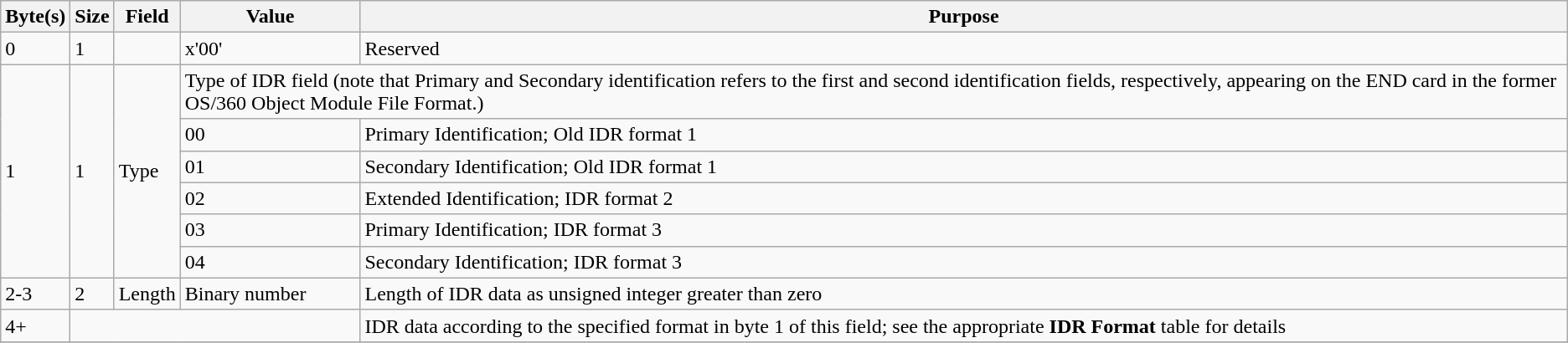<table class="wikitable" border="1">
<tr>
<th>Byte(s)</th>
<th>Size</th>
<th>Field</th>
<th>Value</th>
<th colspan=2>Purpose</th>
</tr>
<tr>
<td>0</td>
<td>1</td>
<td></td>
<td>x'00'</td>
<td>Reserved</td>
</tr>
<tr>
<td rowspan=6>1</td>
<td rowspan=6>1</td>
<td rowspan=6>Type</td>
<td colspan=2>Type of IDR field (note that Primary and Secondary identification refers to the first and second identification fields, respectively, appearing on the END card in the former OS/360 Object Module File Format.)</td>
</tr>
<tr>
<td>00</td>
<td>Primary Identification; Old IDR format 1</td>
</tr>
<tr>
<td>01</td>
<td>Secondary Identification; Old IDR format 1</td>
</tr>
<tr>
<td>02</td>
<td>Extended Identification; IDR format 2</td>
</tr>
<tr>
<td>03</td>
<td>Primary Identification; IDR format 3</td>
</tr>
<tr>
<td>04</td>
<td>Secondary Identification; IDR format 3</td>
</tr>
<tr>
<td>2-3</td>
<td>2</td>
<td>Length</td>
<td>Binary number</td>
<td>Length of IDR data as unsigned integer greater than zero</td>
</tr>
<tr>
<td>4+</td>
<td colspan=3></td>
<td>IDR data according to the specified format in byte 1 of this field; see the appropriate <strong>IDR Format</strong> table for details</td>
</tr>
<tr>
</tr>
</table>
